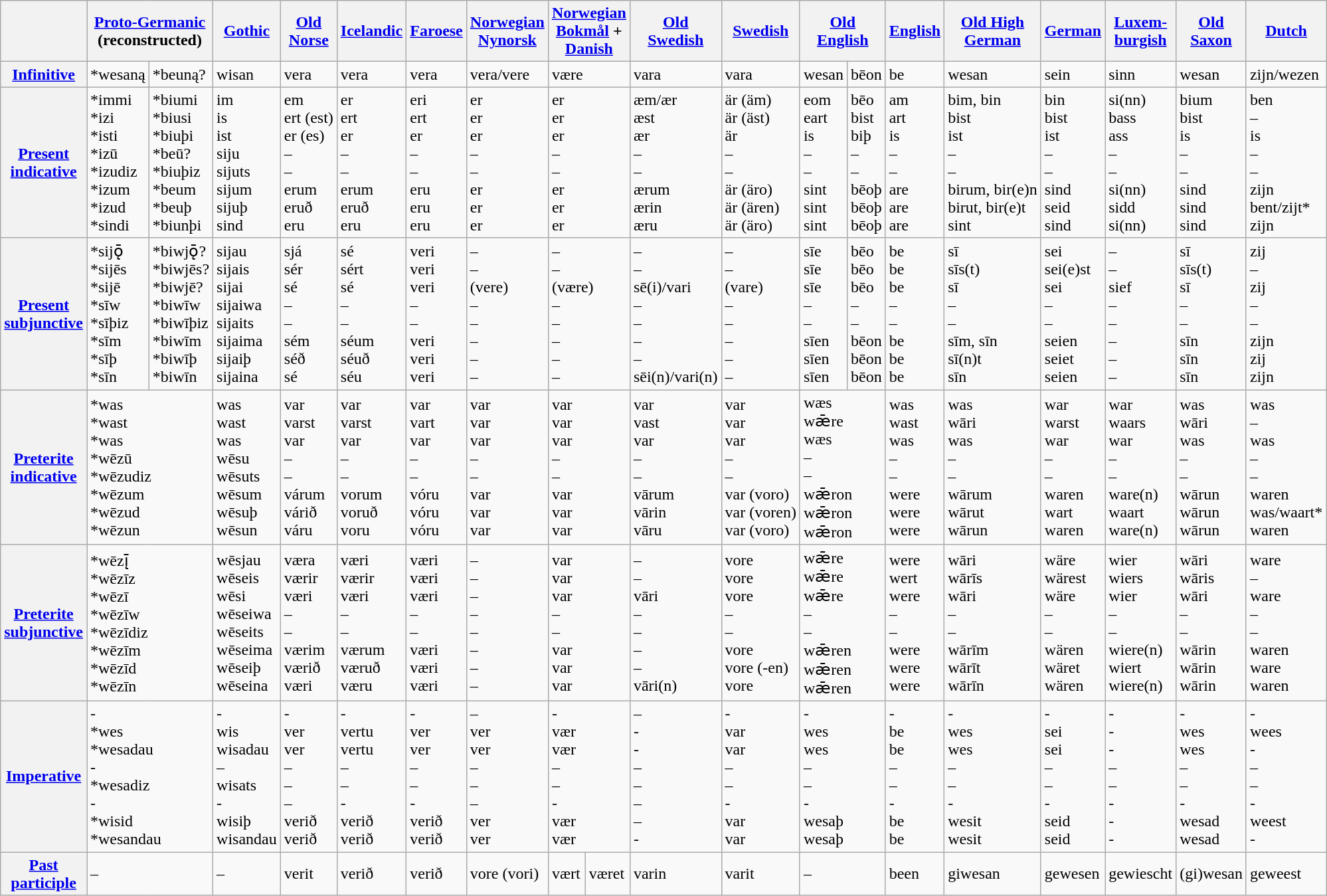<table class="wikitable">
<tr>
<th> </th>
<th colspan="2"><a href='#'>Proto-Germanic</a><br>(reconstructed)</th>
<th><a href='#'>Gothic</a></th>
<th><a href='#'>Old Norse</a></th>
<th><a href='#'>Icelandic</a></th>
<th><a href='#'>Faroese</a></th>
<th><a href='#'>Norwegian<br>Nynorsk</a></th>
<th colspan="2"><a href='#'>Norwegian<br>Bokmål</a> +<br><a href='#'>Danish</a></th>
<th><a href='#'>Old Swedish</a></th>
<th><a href='#'>Swedish</a></th>
<th colspan="2"><a href='#'>Old English</a></th>
<th><a href='#'>English</a></th>
<th><a href='#'>Old High<br>German</a></th>
<th><a href='#'>German</a></th>
<th><a href='#'>Luxem-<br>burgish</a></th>
<th><a href='#'>Old Saxon</a></th>
<th><a href='#'>Dutch</a></th>
</tr>
<tr>
<th><a href='#'>Infinitive</a></th>
<td>*wesaną</td>
<td>*beuną?</td>
<td>wisan</td>
<td>vera</td>
<td>vera</td>
<td>vera</td>
<td>vera/vere</td>
<td colspan="2">være</td>
<td>vara</td>
<td>vara</td>
<td>wesan</td>
<td>bēon</td>
<td>be</td>
<td>wesan</td>
<td>sein</td>
<td>sinn</td>
<td>wesan</td>
<td>zijn/wezen</td>
</tr>
<tr>
<th><a href='#'>Present</a><br><a href='#'>indicative</a></th>
<td>*immi<br>*izi<br>*isti<br>*izū<br>*izudiz<br>*izum<br>*izud<br>*sindi</td>
<td>*biumi<br>*biusi<br>*biuþi<br>*beū?<br>*biuþiz<br>*beum<br>*beuþ<br>*biunþi</td>
<td>im<br>is<br>ist<br>siju<br>sijuts<br>sijum<br>sijuþ<br>sind</td>
<td>em<br>ert (est)<br>er (es)<br>–<br>–<br>erum<br>eruð<br>eru</td>
<td>er<br>ert<br>er<br>–<br>–<br>erum<br>eruð<br>eru</td>
<td>eri<br>ert<br>er<br>–<br>–<br>eru<br>eru<br>eru</td>
<td>er<br>er<br>er<br>–<br>–<br>er<br>er<br>er</td>
<td colspan="2">er<br>er<br>er<br>–<br>–<br>er<br>er<br>er</td>
<td>æm/ær<br>æst<br>ær<br>–<br>–<br>ærum<br>ærin<br>æru</td>
<td>är (äm)<br>är (äst)<br>är<br>–<br>–<br>är (äro)<br>är (ären)<br>är (äro)</td>
<td>eom<br>eart<br>is<br>–<br>–<br>sint<br>sint<br>sint</td>
<td>bēo<br>bist<br>biþ<br>–<br>–<br>bēoþ<br>bēoþ<br>bēoþ</td>
<td>am<br>art<br>is<br>–<br>–<br>are<br>are<br>are</td>
<td>bim, bin<br>bist<br>ist<br>–<br>–<br>birum, bir(e)n<br>birut, bir(e)t<br>sint</td>
<td>bin<br>bist<br>ist<br>–<br>–<br>sind<br>seid<br>sind</td>
<td>si(nn)<br>bass<br>ass<br>–<br>–<br>si(nn)<br>sidd<br>si(nn)</td>
<td>bium<br>bist<br>is<br>–<br>–<br>sind<br>sind<br>sind</td>
<td>ben<br>–<br>is<br>–<br>–<br>zijn<br>bent/zijt*<br>zijn</td>
</tr>
<tr>
<th><a href='#'>Present</a><br><a href='#'>subjunctive</a></th>
<td>*sijǭ<br>*sijēs<br>*sijē<br>*sīw<br>*sīþiz<br>*sīm<br>*sīþ<br>*sīn</td>
<td>*biwjǭ?<br>*biwjēs?<br>*biwjē?<br>*biwīw<br>*biwīþiz<br>*biwīm<br>*biwīþ<br>*biwīn<br></td>
<td>sijau<br>sijais<br>sijai<br>sijaiwa<br>sijaits<br>sijaima<br>sijaiþ<br>sijaina</td>
<td>sjá<br>sér<br>sé<br>–<br>–<br>sém<br>séð<br>sé</td>
<td>sé<br>sért<br>sé<br>–<br>–<br>séum<br>séuð<br>séu</td>
<td>veri<br>veri<br>veri<br>–<br>–<br>veri<br>veri<br>veri</td>
<td>–<br>–<br>(vere)<br>–<br>–<br>–<br>–<br>–</td>
<td colspan="2">–<br>–<br>(være)<br>–<br>–<br>–<br>–<br>–</td>
<td>–<br>–<br>sē(i)/vari<br>–<br>–<br>–<br>–<br>sēi(n)/vari(n)</td>
<td>–<br>–<br>(vare)<br>–<br>–<br>–<br>–<br>–</td>
<td>sīe<br>sīe<br>sīe<br>–<br>–<br>sīen<br>sīen <br>sīen</td>
<td>bēo<br>bēo<br>bēo<br>–<br>–<br>bēon<br>bēon<br>bēon</td>
<td>be<br>be<br>be<br>–<br>–<br>be<br>be<br>be</td>
<td>sī<br>sīs(t)<br>sī<br>–<br>–<br>sīm, sīn<br>sī(n)t<br>sīn</td>
<td>sei<br>sei(e)st<br>sei<br>–<br>–<br>seien<br>seiet<br>seien</td>
<td>–<br>–<br>sief<br>–<br>–<br>–<br>–<br>–</td>
<td>sī<br>sīs(t)<br>sī<br>–<br>–<br>sīn<br>sīn<br>sīn</td>
<td>zij<br>–<br>zij<br>–<br>–<br>zijn<br>zij<br>zijn</td>
</tr>
<tr>
<th><a href='#'>Preterite</a><br><a href='#'>indicative</a></th>
<td colspan="2">*was<br>*wast<br>*was<br>*wēzū<br>*wēzudiz<br>*wēzum<br>*wēzud<br>*wēzun</td>
<td>was<br>wast<br>was<br>wēsu<br>wēsuts<br>wēsum<br>wēsuþ<br>wēsun</td>
<td>var<br>varst<br>var<br>–<br>–<br>várum<br>várið<br>váru</td>
<td>var<br>varst<br>var<br>–<br>–<br>vorum<br>voruð<br>voru</td>
<td>var<br>vart<br>var<br>–<br>–<br>vóru<br>vóru<br>vóru</td>
<td>var<br>var<br>var<br>–<br>–<br>var<br>var<br>var</td>
<td colspan="2">var<br>var<br>var<br>–<br>–<br>var<br>var<br>var</td>
<td>var<br>vast<br>var<br>–<br>–<br>vārum<br>vārin<br>vāru</td>
<td>var<br>var<br>var<br>–<br>–<br>var (voro)<br>var (voren)<br>var (voro)<br></td>
<td colspan="2">wæs<br>wǣre<br>wæs<br>–<br>–<br>wǣron<br>wǣron<br>wǣron</td>
<td>was<br>wast<br>was<br>–<br>–<br>were<br>were<br> were</td>
<td>was<br>wāri<br>was<br>–<br>–<br>wārum<br>wārut<br>wārun</td>
<td>war<br>warst<br>war<br>–<br>–<br>waren<br>wart<br>waren</td>
<td>war<br>waars<br>war<br>–<br>–<br>ware(n)<br>waart<br>ware(n)</td>
<td>was<br>wāri<br>was<br>–<br>–<br>wārun<br>wārun<br>wārun</td>
<td>was<br>–<br>was<br>–<br>–<br>waren<br>was/waart*<br> waren</td>
</tr>
<tr>
<th><a href='#'>Preterite</a><br><a href='#'>subjunctive</a></th>
<td colspan="2">*wēzį̄<br>*wēzīz<br>*wēzī<br>*wēzīw<br>*wēzīdiz<br>*wēzīm<br>*wēzīd<br>*wēzīn</td>
<td>wēsjau<br>wēseis<br>wēsi<br>wēseiwa<br>wēseits<br>wēseima<br>wēseiþ<br>wēseina</td>
<td>væra<br>værir<br>væri<br>–<br>–<br>værim<br>værið<br>væri</td>
<td>væri<br>værir<br>væri<br>–<br>–<br>værum<br>væruð<br>væru</td>
<td>væri<br>væri<br>væri<br>–<br>–<br>væri<br>væri<br>væri</td>
<td>–<br>–<br>–<br>–<br>–<br>–<br>–<br>–</td>
<td colspan="2">var<br>var<br>var<br>–<br>–<br>var<br>var<br>var</td>
<td>–<br>–<br>vāri<br>–<br>–<br>–<br>–<br>vāri(n)</td>
<td>vore<br>vore<br>vore<br>–<br>–<br>vore<br>vore (-en)<br>vore</td>
<td colspan="2">wǣre<br>wǣre<br>wǣre<br>–<br>–<br>wǣren<br>wǣren<br>wǣren</td>
<td>were<br>wert<br>were<br>–<br>–<br>were<br>were<br>were</td>
<td>wāri<br>wārīs<br>wāri<br>–<br>–<br>wārīm<br>wārīt<br>wārīn</td>
<td>wäre<br>wärest<br>wäre<br>–<br>–<br>wären<br>wäret<br>wären</td>
<td>wier<br>wiers<br>wier<br>–<br>–<br>wiere(n)<br>wiert<br>wiere(n)</td>
<td>wāri<br>wāris<br>wāri<br>–<br>–<br>wārin<br>wārin<br>wārin</td>
<td>ware<br>–<br>ware<br>–<br>–<br>waren<br>ware<br>waren</td>
</tr>
<tr>
<th><a href='#'>Imperative</a></th>
<td colspan="2">-<br>*wes<br>*wesadau<br>-<br>*wesadiz<br>-<br>*wisid<br>*wesandau</td>
<td>-<br>wis<br>wisadau<br>–<br>wisats<br>-<br>wisiþ<br>wisandau</td>
<td>-<br>ver<br>ver<br>–<br>–<br>–<br>verið<br>verið</td>
<td>-<br>vertu<br>vertu<br>–<br>–<br>-<br>verið<br>verið</td>
<td>-<br>ver<br>ver<br>–<br>–<br>-<br>verið<br>verið</td>
<td>–<br>ver<br>ver<br>–<br>–<br>–<br>ver<br>ver</td>
<td colspan="2">-<br>vær<br>vær<br>–<br>–<br>-<br>vær<br>vær</td>
<td>–<br>-<br>-<br>–<br>–<br>–<br>–<br>-</td>
<td>-<br>var<br>var<br>–<br>–<br>-<br>var<br>var</td>
<td colspan="2">-<br>wes<br>wes<br>–<br>–<br>-<br>wesaþ<br>wesaþ</td>
<td>-<br>be<br>be<br>–<br>–<br>-<br>be<br>be</td>
<td>-<br>wes<br>wes<br>–<br>–<br>-<br>wesit<br>wesit</td>
<td>-<br>sei<br>sei<br>–<br>–<br>-<br>seid<br>seid</td>
<td>-<br>-<br>-<br>–<br>–<br>-<br>-<br>-</td>
<td>-<br>wes<br>wes<br>–<br>–<br>-<br>wesad<br>wesad</td>
<td>-<br>wees<br>-<br>–<br>–<br>-<br>weest<br>-</td>
</tr>
<tr>
<th><a href='#'>Past participle</a></th>
<td colspan="2">–</td>
<td>–</td>
<td>verit</td>
<td>verið</td>
<td>verið</td>
<td>vore (vori)</td>
<td>vært</td>
<td>været</td>
<td>varin</td>
<td>varit</td>
<td colspan="2">–</td>
<td>been</td>
<td>giwesan</td>
<td>gewesen</td>
<td>gewiescht</td>
<td>(gi)wesan</td>
<td>geweest</td>
</tr>
</table>
